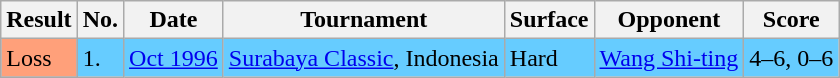<table class="sortable wikitable">
<tr>
<th>Result</th>
<th>No.</th>
<th>Date</th>
<th>Tournament</th>
<th>Surface</th>
<th>Opponent</th>
<th class="unsortable">Score</th>
</tr>
<tr style="background:#66ccff;">
<td style="background:#ffa07a;">Loss</td>
<td>1.</td>
<td><a href='#'>Oct 1996</a></td>
<td><a href='#'>Surabaya Classic</a>, Indonesia</td>
<td>Hard</td>
<td> <a href='#'>Wang Shi-ting</a></td>
<td>4–6, 0–6</td>
</tr>
</table>
